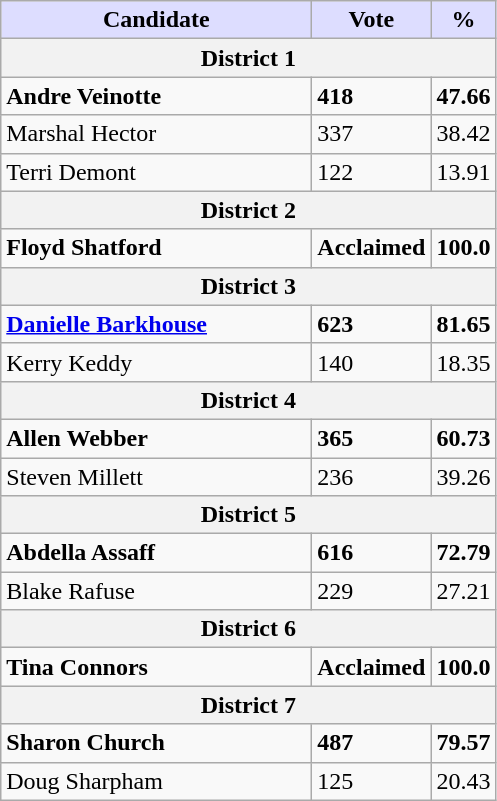<table class="wikitable">
<tr>
<th style="background:#ddf; width:200px;">Candidate</th>
<th style="background:#ddf; width:50px;">Vote</th>
<th style="background:#ddf; width:30px;">%</th>
</tr>
<tr>
<th colspan="3"><strong>District 1</strong></th>
</tr>
<tr>
<td><strong>Andre Veinotte</strong></td>
<td><strong>418</strong></td>
<td><strong>47.66</strong></td>
</tr>
<tr>
<td>Marshal Hector</td>
<td>337</td>
<td>38.42</td>
</tr>
<tr>
<td>Terri Demont</td>
<td>122</td>
<td>13.91</td>
</tr>
<tr>
<th colspan="3"><strong>District 2</strong></th>
</tr>
<tr>
<td><strong>Floyd Shatford</strong></td>
<td><strong>Acclaimed</strong></td>
<td><strong>100.0</strong></td>
</tr>
<tr>
<th colspan="3"><strong>District 3</strong></th>
</tr>
<tr>
<td><strong><a href='#'>Danielle Barkhouse</a></strong></td>
<td><strong>623</strong></td>
<td><strong>81.65</strong></td>
</tr>
<tr>
<td>Kerry Keddy</td>
<td>140</td>
<td>18.35</td>
</tr>
<tr>
<th colspan="3"><strong>District 4</strong></th>
</tr>
<tr>
<td><strong>Allen Webber</strong></td>
<td><strong>365</strong></td>
<td><strong>60.73</strong></td>
</tr>
<tr>
<td>Steven Millett</td>
<td>236</td>
<td>39.26</td>
</tr>
<tr>
<th colspan="3"><strong>District 5</strong></th>
</tr>
<tr>
<td><strong>Abdella Assaff</strong></td>
<td><strong>616</strong></td>
<td><strong>72.79</strong></td>
</tr>
<tr>
<td>Blake Rafuse</td>
<td>229</td>
<td>27.21</td>
</tr>
<tr>
<th colspan="3"><strong>District 6</strong></th>
</tr>
<tr>
<td><strong>Tina Connors</strong></td>
<td><strong>Acclaimed</strong></td>
<td><strong>100.0</strong></td>
</tr>
<tr>
<th colspan="3"><strong>District 7</strong></th>
</tr>
<tr>
<td><strong>Sharon Church</strong></td>
<td><strong>487</strong></td>
<td><strong>79.57</strong></td>
</tr>
<tr>
<td>Doug Sharpham</td>
<td>125</td>
<td>20.43</td>
</tr>
</table>
